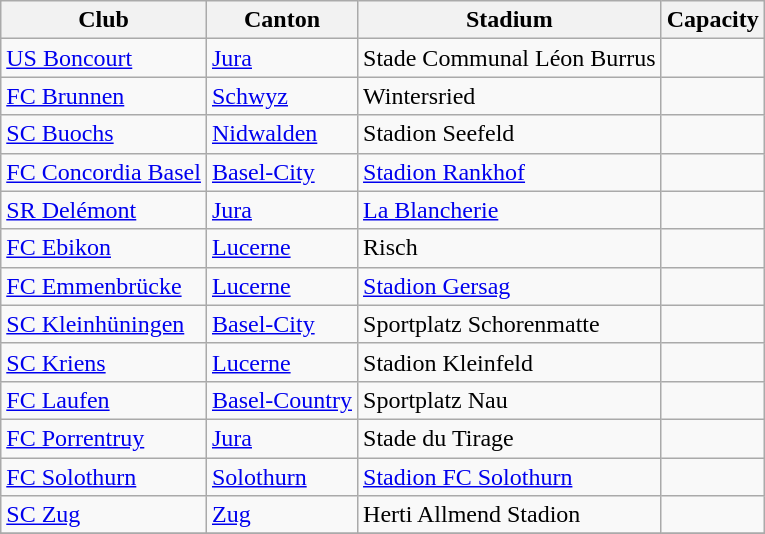<table class="wikitable">
<tr>
<th>Club</th>
<th>Canton</th>
<th>Stadium</th>
<th>Capacity</th>
</tr>
<tr>
<td><a href='#'>US Boncourt</a></td>
<td><a href='#'>Jura</a></td>
<td>Stade Communal Léon Burrus</td>
<td></td>
</tr>
<tr>
<td><a href='#'>FC Brunnen</a></td>
<td><a href='#'>Schwyz</a></td>
<td>Wintersried</td>
<td></td>
</tr>
<tr>
<td><a href='#'>SC Buochs</a></td>
<td><a href='#'>Nidwalden</a></td>
<td>Stadion Seefeld</td>
<td></td>
</tr>
<tr>
<td><a href='#'>FC Concordia Basel</a></td>
<td><a href='#'>Basel-City</a></td>
<td><a href='#'>Stadion Rankhof</a></td>
<td></td>
</tr>
<tr>
<td><a href='#'>SR Delémont</a></td>
<td><a href='#'>Jura</a></td>
<td><a href='#'>La Blancherie</a></td>
<td></td>
</tr>
<tr>
<td><a href='#'>FC Ebikon</a></td>
<td><a href='#'>Lucerne</a></td>
<td>Risch</td>
<td></td>
</tr>
<tr>
<td><a href='#'>FC Emmenbrücke</a></td>
<td><a href='#'>Lucerne</a></td>
<td><a href='#'>Stadion Gersag</a></td>
<td></td>
</tr>
<tr>
<td><a href='#'>SC Kleinhüningen</a></td>
<td><a href='#'>Basel-City</a></td>
<td>Sportplatz Schorenmatte</td>
<td></td>
</tr>
<tr>
<td><a href='#'>SC Kriens</a></td>
<td><a href='#'>Lucerne</a></td>
<td>Stadion Kleinfeld</td>
<td></td>
</tr>
<tr>
<td><a href='#'>FC Laufen</a></td>
<td><a href='#'>Basel-Country</a></td>
<td>Sportplatz Nau</td>
<td></td>
</tr>
<tr>
<td><a href='#'>FC Porrentruy</a></td>
<td><a href='#'>Jura</a></td>
<td>Stade du Tirage</td>
<td></td>
</tr>
<tr>
<td><a href='#'>FC Solothurn</a></td>
<td><a href='#'>Solothurn</a></td>
<td><a href='#'>Stadion FC Solothurn</a></td>
<td></td>
</tr>
<tr>
<td><a href='#'>SC Zug</a></td>
<td><a href='#'>Zug</a></td>
<td>Herti Allmend Stadion</td>
<td></td>
</tr>
<tr>
</tr>
</table>
